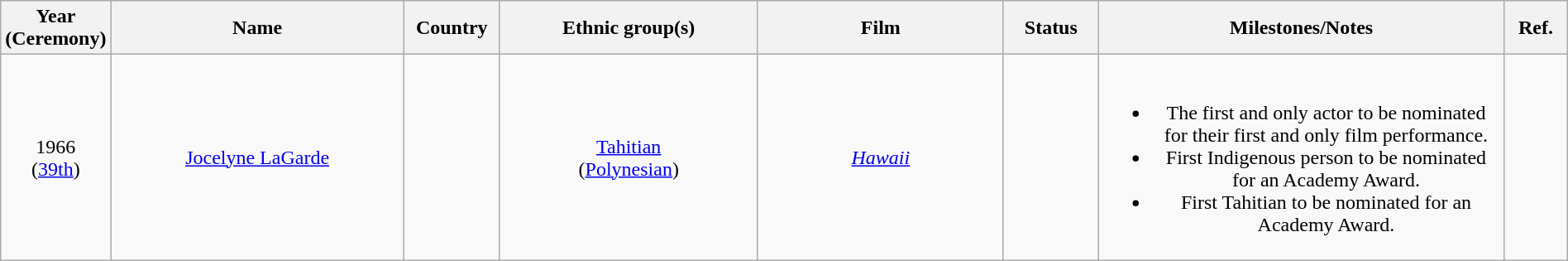<table class="wikitable" style="text-align:center; width:100%;" cellpadding="5">
<tr>
<th style="width:75px;">Year<br>(Ceremony)</th>
<th style="width:300px;">Name</th>
<th width="75">Country</th>
<th style="width:250px;">Ethnic group(s)</th>
<th style="width:250px;">Film</th>
<th style="width:80px;">Status</th>
<th style="width:400px;">Milestones/Notes</th>
<th style="width:50px;">Ref.</th>
</tr>
<tr>
<td>1966<br>(<a href='#'>39th</a>)</td>
<td><a href='#'>Jocelyne LaGarde</a></td>
<td></td>
<td><a href='#'>Tahitian</a><br>(<a href='#'>Polynesian</a>)</td>
<td><em><a href='#'>Hawaii</a></em></td>
<td></td>
<td><br><ul><li>The first and only actor to be nominated for their first and only film performance.</li><li>First Indigenous person to be nominated for an Academy Award.</li><li>First Tahitian to be nominated for an Academy Award.</li></ul></td>
<td></td>
</tr>
</table>
